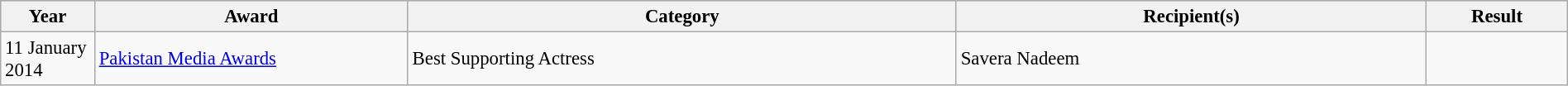<table class="wikitable" width="100%" style="font-size: 95%;">
<tr style="background:#ccc; text-align:center;">
<th scope="col" width="6%">Year</th>
<th scope="col" width="20%">Award</th>
<th scope="col" width="35%">Category</th>
<th scope="col" width="30%">Recipient(s)</th>
<th scope="col" width="10%">Result</th>
</tr>
<tr>
<td rowspan=2>11 January 2014</td>
<td rowspan=2><a href='#'>Pakistan Media Awards</a></td>
<td>Best Supporting Actress</td>
<td>Savera Nadeem</td>
<td></td>
</tr>
</table>
